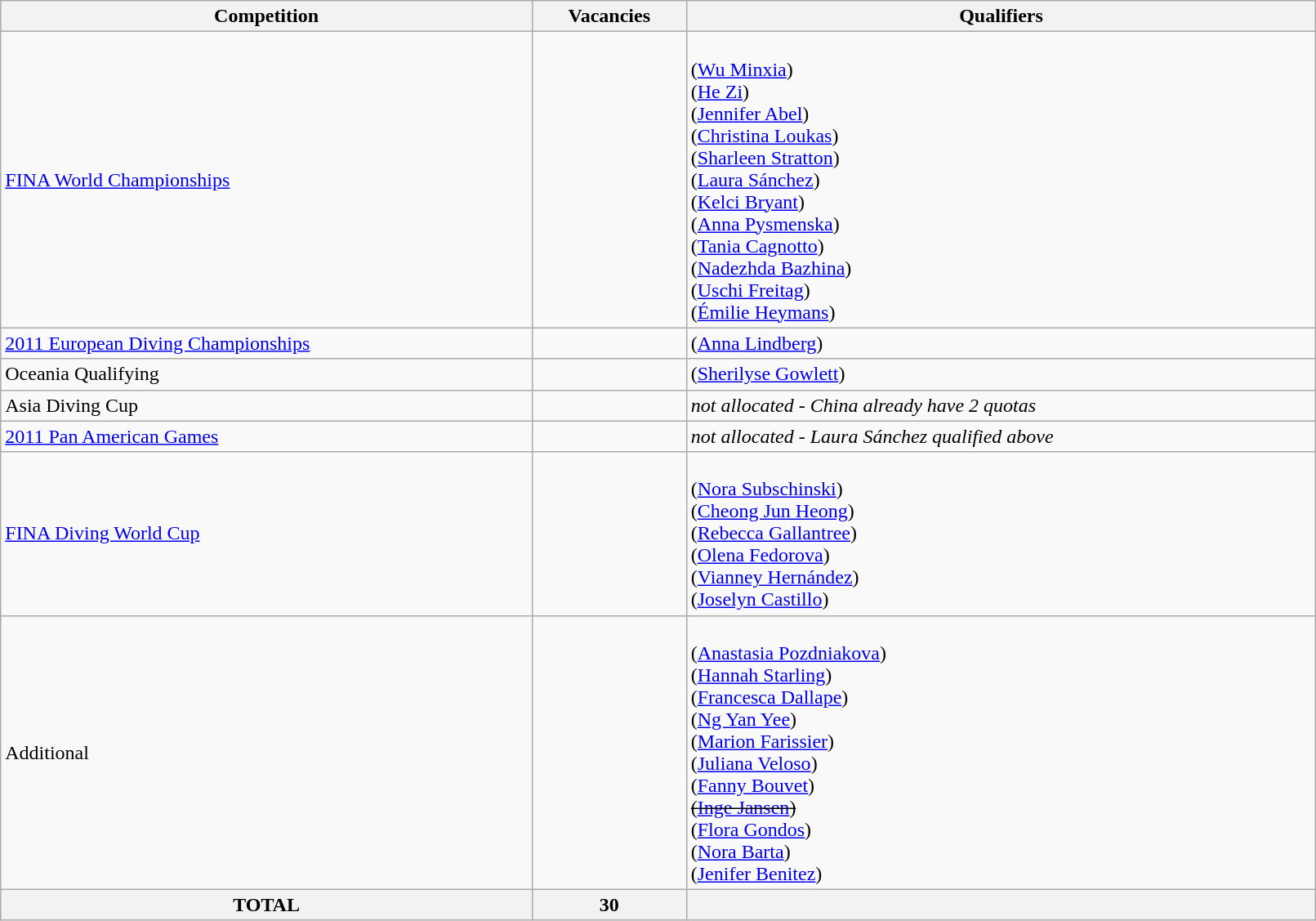<table class="wikitable" width=85%>
<tr>
<th>Competition</th>
<th>Vacancies</th>
<th>Qualifiers</th>
</tr>
<tr>
<td><a href='#'>FINA World Championships</a></td>
<td></td>
<td><br> (<a href='#'>Wu Minxia</a>)<br>
 (<a href='#'>He Zi</a>)<br>
 (<a href='#'>Jennifer Abel</a>)<br>
 (<a href='#'>Christina Loukas</a>)<br>
 (<a href='#'>Sharleen Stratton</a>)<br>
 (<a href='#'>Laura Sánchez</a>)<br>
 (<a href='#'>Kelci Bryant</a>)<br>
 (<a href='#'>Anna Pysmenska</a>)<br>
 (<a href='#'>Tania Cagnotto</a>)<br>
 (<a href='#'>Nadezhda Bazhina</a>)<br>
 (<a href='#'>Uschi Freitag</a>)<br>
 (<a href='#'>Émilie Heymans</a>)</td>
</tr>
<tr>
<td><a href='#'>2011 European Diving Championships</a></td>
<td></td>
<td> (<a href='#'>Anna Lindberg</a>)</td>
</tr>
<tr>
<td>Oceania Qualifying</td>
<td></td>
<td> (<a href='#'>Sherilyse Gowlett</a>)</td>
</tr>
<tr>
<td>Asia Diving Cup</td>
<td></td>
<td><em>not allocated - China already have 2 quotas</em></td>
</tr>
<tr>
<td><a href='#'>2011 Pan American Games</a></td>
<td></td>
<td><em>not allocated - Laura Sánchez qualified above</em></td>
</tr>
<tr>
<td><a href='#'>FINA Diving World Cup</a></td>
<td></td>
<td><br> (<a href='#'>Nora Subschinski</a>)<br>
 (<a href='#'>Cheong Jun Heong</a>)<br>
 (<a href='#'>Rebecca Gallantree</a>)<br>
 (<a href='#'>Olena Fedorova</a>)<br>
 (<a href='#'>Vianney Hernández</a>)<br>
 (<a href='#'>Joselyn Castillo</a>)<br></td>
</tr>
<tr>
<td>Additional</td>
<td></td>
<td><br> (<a href='#'>Anastasia Pozdniakova</a>)<br>
 (<a href='#'>Hannah Starling</a>)<br>
 (<a href='#'>Francesca Dallape</a>)<br>
 (<a href='#'>Ng Yan Yee</a>)<br>
 (<a href='#'>Marion Farissier</a>)<br>
 (<a href='#'>Juliana Veloso</a>)<br>
 (<a href='#'>Fanny Bouvet</a>)<br>
<s> (<a href='#'>Inge Jansen</a>)</s><br>
 (<a href='#'>Flora Gondos</a>)<br>
 (<a href='#'>Nora Barta</a>)<br>
 (<a href='#'>Jenifer Benitez</a>)<br></td>
</tr>
<tr>
<th>TOTAL</th>
<th>30</th>
<th></th>
</tr>
</table>
